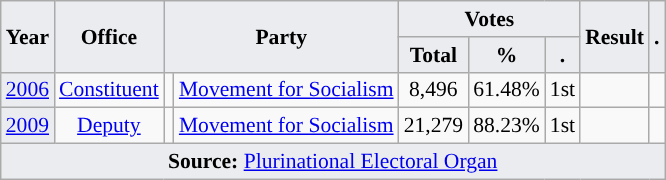<table class="wikitable" style="font-size:90%; text-align:center;">
<tr>
<th style="background-color:#EAECF0;" rowspan=2>Year</th>
<th style="background-color:#EAECF0;" rowspan=2>Office</th>
<th style="background-color:#EAECF0;" colspan=2 rowspan=2>Party</th>
<th style="background-color:#EAECF0;" colspan=3>Votes</th>
<th style="background-color:#EAECF0;" rowspan=2>Result</th>
<th style="background-color:#EAECF0;" rowspan=2>.</th>
</tr>
<tr>
<th style="background-color:#EAECF0;">Total</th>
<th style="background-color:#EAECF0;">%</th>
<th style="background-color:#EAECF0;">.</th>
</tr>
<tr>
<td style="background-color:#EAECF0;"><a href='#'>2006</a></td>
<td><a href='#'>Constituent</a></td>
<td style="background-color:"></td>
<td><a href='#'>Movement for Socialism</a></td>
<td>8,496</td>
<td>61.48%</td>
<td>1st</td>
<td></td>
<td></td>
</tr>
<tr>
<td style="background-color:#EAECF0;"><a href='#'>2009</a></td>
<td><a href='#'>Deputy</a></td>
<td style="background-color:"></td>
<td><a href='#'>Movement for Socialism</a></td>
<td>21,279</td>
<td>88.23%</td>
<td>1st</td>
<td></td>
<td></td>
</tr>
<tr>
<td style="background-color:#EAECF0;" colspan=9><strong>Source:</strong> <a href='#'>Plurinational Electoral Organ</a>  </td>
</tr>
</table>
